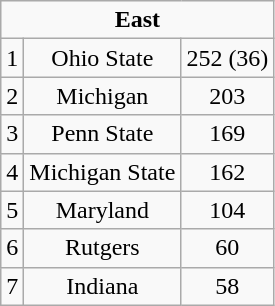<table class="wikitable" style="display: inline-table;">
<tr align="center">
<td align="center" Colspan="3"><strong>East</strong><br></td>
</tr>
<tr align="center">
<td>1</td>
<td>Ohio State</td>
<td>252 (36)</td>
</tr>
<tr align="center">
<td>2</td>
<td>Michigan</td>
<td>203</td>
</tr>
<tr align="center">
<td>3</td>
<td>Penn State</td>
<td>169</td>
</tr>
<tr align="center">
<td>4</td>
<td>Michigan State</td>
<td>162</td>
</tr>
<tr align="center">
<td>5</td>
<td>Maryland</td>
<td>104</td>
</tr>
<tr align="center">
<td>6</td>
<td>Rutgers</td>
<td>60</td>
</tr>
<tr align="center">
<td>7</td>
<td>Indiana</td>
<td>58</td>
</tr>
</table>
